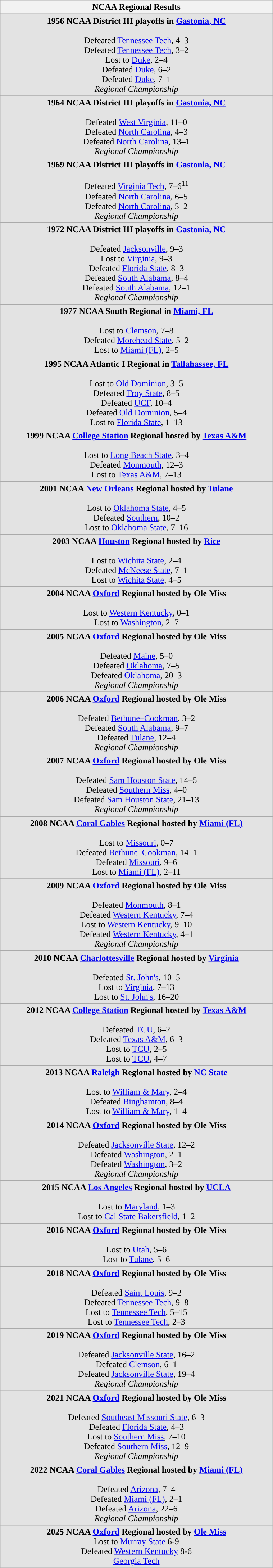<table Class="wikitable" width="40%">
<tr>
<th>NCAA Regional Results</th>
</tr>
<tr style="background: #e3e3e3;">
<td align="center"><strong>1956 NCAA District III playoffs in <a href='#'>Gastonia, NC</a> </strong><br><br>Defeated <a href='#'>Tennessee Tech</a>, 4–3<br>
Defeated <a href='#'>Tennessee Tech</a>, 3–2<br>
Lost to  <a href='#'>Duke</a>, 2–4<br>
Defeated <a href='#'>Duke</a>, 6–2<br>
Defeated <a href='#'>Duke</a>, 7–1<br>
<em>Regional Championship</em></td>
</tr>
<tr>
</tr>
<tr style="background: #e3e3e3;">
<td align="center"><strong>1964 NCAA District III playoffs in <a href='#'>Gastonia, NC</a> </strong><br><br>Defeated <a href='#'>West Virginia</a>, 11–0<br>
Defeated <a href='#'>North Carolina</a>, 4–3<br>
Defeated <a href='#'>North Carolina</a>, 13–1<br>
<em>Regional Championship</em></td>
</tr>
<tr>
</tr>
<tr style="background: #e3e3e3;">
<td align="center"><strong>1969 NCAA District III playoffs in <a href='#'>Gastonia, NC</a> </strong><br><br>Defeated <a href='#'>Virginia Tech</a>, 7–6<sup>11</sup><br>
Defeated <a href='#'>North Carolina</a>, 6–5<br>
Defeated <a href='#'>North Carolina</a>, 5–2<br>
<em>Regional Championship</em></td>
</tr>
<tr>
</tr>
<tr style="background: #e3e3e3;">
<td align="center"><strong>1972 NCAA District III playoffs in <a href='#'>Gastonia, NC</a> </strong><br><br>Defeated <a href='#'>Jacksonville</a>, 9–3<br>
Lost to  <a href='#'>Virginia</a>, 9–3<br>
Defeated <a href='#'>Florida State</a>, 8–3<br>
Defeated <a href='#'>South Alabama</a>, 8–4<br>
Defeated <a href='#'>South Alabama</a>, 12–1<br>
<em>Regional Championship</em></td>
</tr>
<tr>
</tr>
<tr style="background: #e3e3e3;">
<td align="center"><strong>1977 NCAA South Regional in <a href='#'>Miami, FL</a> </strong><br><br>Lost to  <a href='#'>Clemson</a>, 7–8<br>
Defeated  <a href='#'>Morehead State</a>, 5–2<br>
Lost to <a href='#'>Miami (FL)</a>, 2–5<br></td>
</tr>
<tr>
</tr>
<tr style="background: #e3e3e3;">
<td align="center"><strong>1995 NCAA Atlantic I Regional in <a href='#'>Tallahassee, FL</a> </strong><br><br>Lost to  <a href='#'>Old Dominion</a>, 3–5<br>
Defeated  <a href='#'>Troy State</a>, 8–5<br>
Defeated <a href='#'>UCF</a>, 10–4<br>
Defeated  <a href='#'>Old Dominion</a>, 5–4<br>
Lost to  <a href='#'>Florida State</a>, 1–13<br></td>
</tr>
<tr>
</tr>
<tr style="background: #e3e3e3;">
<td align="center"><strong>1999 NCAA <a href='#'>College Station</a> Regional hosted by <a href='#'>Texas A&M</a> </strong><br><br>Lost to  <a href='#'>Long Beach State</a>, 3–4<br>
Defeated  <a href='#'>Monmouth</a>, 12–3<br>
Lost to <a href='#'>Texas A&M</a>, 7–13<br></td>
</tr>
<tr>
</tr>
<tr style="background: #e3e3e3;">
<td align="center"><strong>2001 NCAA <a href='#'>New Orleans</a> Regional hosted by <a href='#'>Tulane</a> </strong><br><br>Lost to  <a href='#'>Oklahoma State</a>, 4–5<br>
Defeated  <a href='#'>Southern</a>, 10–2<br>
Lost to  <a href='#'>Oklahoma State</a>, 7–16<br></td>
</tr>
<tr>
</tr>
<tr style="background: #e3e3e3;">
<td align="center"><strong>2003 NCAA <a href='#'>Houston</a> Regional hosted by <a href='#'>Rice</a> </strong><br><br>Lost to  <a href='#'>Wichita State</a>, 2–4<br>
Defeated  <a href='#'>McNeese State</a>, 7–1<br>
Lost to <a href='#'>Wichita State</a>, 4–5<br></td>
</tr>
<tr>
</tr>
<tr style="background: #e3e3e3;">
<td align="center"><strong>2004 NCAA <a href='#'>Oxford</a> Regional hosted by Ole Miss </strong><br><br>Lost to  <a href='#'>Western Kentucky</a>, 0–1<br>
Lost to <a href='#'>Washington</a>, 2–7<br></td>
</tr>
<tr>
</tr>
<tr style="background: #e3e3e3;">
<td align="center"><strong>2005 NCAA <a href='#'>Oxford</a> Regional hosted by Ole Miss </strong><br><br>Defeated  <a href='#'>Maine</a>, 5–0<br>
Defeated  <a href='#'>Oklahoma</a>, 7–5<br>
Defeated  <a href='#'>Oklahoma</a>, 20–3<br>
<em>Regional Championship</em></td>
</tr>
<tr>
</tr>
<tr style="background: #e3e3e3;">
<td align="center"><strong>2006 NCAA <a href='#'>Oxford</a> Regional hosted by Ole Miss </strong><br><br>Defeated  <a href='#'>Bethune–Cookman</a>, 3–2<br>
Defeated  <a href='#'>South Alabama</a>, 9–7<br>
Defeated  <a href='#'>Tulane</a>, 12–4<br>
<em>Regional Championship</em></td>
</tr>
<tr>
</tr>
<tr style="background: #e3e3e3;">
<td align="center"><strong>2007 NCAA <a href='#'>Oxford</a> Regional hosted by Ole Miss </strong><br><br>Defeated  <a href='#'>Sam Houston State</a>, 14–5<br>
Defeated  <a href='#'>Southern Miss</a>, 4–0<br>
Defeated  <a href='#'>Sam Houston State</a>, 21–13<br>
<em>Regional Championship</em></td>
</tr>
<tr>
</tr>
<tr style="background: #e3e3e3;">
<td align="center"><strong>2008 NCAA <a href='#'>Coral Gables</a> Regional hosted by <a href='#'>Miami (FL)</a> </strong><br><br>Lost to  <a href='#'>Missouri</a>, 0–7<br>
Defeated  <a href='#'>Bethune–Cookman</a>, 14–1<br>
Defeated  <a href='#'>Missouri</a>, 9–6<br>
Lost to  <a href='#'>Miami (FL)</a>, 2–11<br></td>
</tr>
<tr>
</tr>
<tr style="background: #e3e3e3;">
<td align="center"><strong>2009 NCAA <a href='#'>Oxford</a> Regional hosted by Ole Miss </strong><br><br>Defeated  <a href='#'>Monmouth</a>, 8–1<br>
Defeated  <a href='#'>Western Kentucky</a>, 7–4<br>
Lost to  <a href='#'>Western Kentucky</a>, 9–10<br>
Defeated  <a href='#'>Western Kentucky</a>, 4–1<br>
<em>Regional Championship</em></td>
</tr>
<tr>
</tr>
<tr style="background: #e3e3e3;">
<td align="center"><strong>2010 NCAA <a href='#'>Charlottesville</a> Regional hosted by <a href='#'>Virginia</a> </strong><br><br>Defeated  <a href='#'>St. John's</a>, 10–5<br>
Lost to  <a href='#'>Virginia</a>, 7–13<br>
Lost to  <a href='#'>St. John's</a>, 16–20<br></td>
</tr>
<tr>
</tr>
<tr style="background: #e3e3e3;">
<td align="center"><strong>2012 NCAA <a href='#'>College Station</a> Regional hosted by <a href='#'>Texas A&M</a> </strong><br><br>Defeated  <a href='#'>TCU</a>, 6–2<br>
Defeated <a href='#'>Texas A&M</a>, 6–3<br>
Lost to  <a href='#'>TCU</a>, 2–5<br>
Lost to  <a href='#'>TCU</a>, 4–7<br></td>
</tr>
<tr>
</tr>
<tr style="background: #e3e3e3;">
<td align="center"><strong>2013 NCAA <a href='#'>Raleigh</a> Regional hosted by <a href='#'>NC State</a> </strong><br><br>Lost to   <a href='#'>William & Mary</a>, 2–4<br>
Defeated <a href='#'>Binghamton</a>, 8–4<br>
Lost to   <a href='#'>William & Mary</a>, 1–4<br></td>
</tr>
<tr>
</tr>
<tr style="background: #e3e3e3;">
<td align="center"><strong>2014 NCAA <a href='#'>Oxford</a> Regional hosted by Ole Miss </strong><br><br>Defeated  <a href='#'>Jacksonville State</a>, 12–2<br>
Defeated  <a href='#'>Washington</a>, 2–1<br>
Defeated  <a href='#'>Washington</a>, 3–2<br>
<em>Regional Championship</em></td>
</tr>
<tr>
</tr>
<tr style="background: #e3e3e3;">
<td align="center"><strong>2015 NCAA <a href='#'>Los Angeles</a> Regional hosted by <a href='#'>UCLA</a> </strong><br><br>Lost to   <a href='#'>Maryland</a>, 1–3<br>
Lost to   <a href='#'>Cal State Bakersfield</a>, 1–2<br></td>
</tr>
<tr>
</tr>
<tr style="background: #e3e3e3;">
<td align="center"><strong>2016 NCAA <a href='#'>Oxford</a> Regional hosted by Ole Miss </strong><br><br>Lost to  <a href='#'>Utah</a>, 5–6<br>
Lost to  <a href='#'>Tulane</a>, 5–6<br></td>
</tr>
<tr>
</tr>
<tr style="background: #e3e3e3;">
<td align="center"><strong>2018 NCAA <a href='#'>Oxford</a> Regional hosted by Ole Miss </strong><br><br>Defeated  <a href='#'>Saint Louis</a>, 9–2<br>
Defeated  <a href='#'>Tennessee Tech</a>, 9–8<br>
Lost to  <a href='#'>Tennessee Tech</a>, 5–15<br>
Lost to  <a href='#'>Tennessee Tech</a>, 2–3<br></td>
</tr>
<tr>
</tr>
<tr style="background: #e3e3e3;">
<td align="center"><strong>2019 NCAA <a href='#'>Oxford</a> Regional hosted by Ole Miss </strong><br><br>Defeated  <a href='#'>Jacksonville State</a>, 16–2<br>
Defeated  <a href='#'>Clemson</a>, 6–1<br>
Defeated  <a href='#'>Jacksonville State</a>, 19–4<br>
<em>Regional Championship</em></td>
</tr>
<tr style="background: #e3e3e3;">
<td align="center"><strong>2021 NCAA <a href='#'>Oxford</a> Regional hosted by Ole Miss </strong><br><br>Defeated <a href='#'>Southeast Missouri State</a>, 6–3<br>
Defeated <a href='#'>Florida State</a>, 4–3<br>
Lost to <a href='#'>Southern Miss</a>, 7–10<br>
Defeated <a href='#'>Southern Miss</a>, 12–9<br>
<em>Regional Championship</em></td>
</tr>
<tr style="background: #e3e3e3;">
<td align="center"><strong>2022 NCAA <a href='#'>Coral Gables</a> Regional hosted by <a href='#'>Miami (FL)</a> </strong><br><br>Defeated <a href='#'>Arizona</a>, 7–4<br>
Defeated <a href='#'>Miami (FL)</a>, 2–1<br>
Defeated <a href='#'>Arizona</a>, 22–6<br>
<em>Regional Championship</em></td>
</tr>
<tr style="background: #e3e3e3;">
<td align="center"><strong>2025 NCAA <a href='#'>Oxford</a> Regional hosted by <a href='#'>Ole Miss</a> </strong><br> Lost to <a href='#'>Murray State</a> 6-9 <br> Defeated <a href='#'>Western Kentucky</a> 8-6<br><a href='#'>Georgia Tech</a></td>
</tr>
</table>
